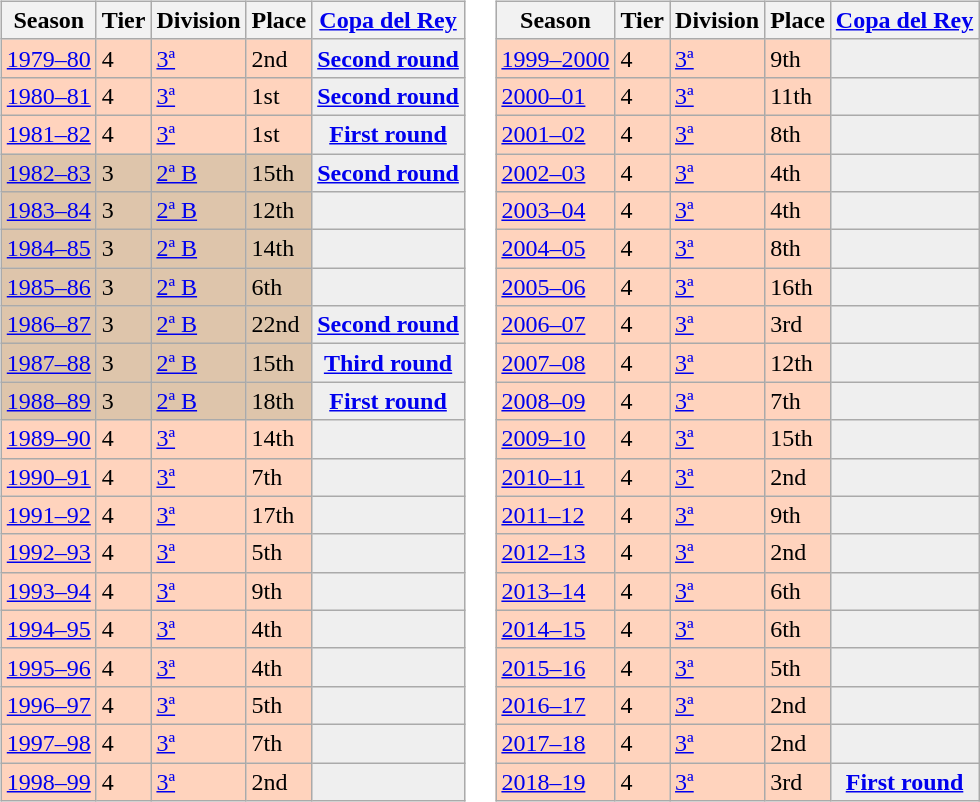<table>
<tr>
<td valign="top" width=><br><table class="wikitable">
<tr style="background:#f0f6fa;">
<th>Season</th>
<th>Tier</th>
<th>Division</th>
<th>Place</th>
<th><a href='#'>Copa del Rey</a></th>
</tr>
<tr>
<td style="background:#FFD3BD;"><a href='#'>1979–80</a></td>
<td style="background:#FFD3BD;">4</td>
<td style="background:#FFD3BD;"><a href='#'>3ª</a></td>
<td style="background:#FFD3BD;">2nd</td>
<th style="background:#efefef;"><a href='#'>Second round</a></th>
</tr>
<tr>
<td style="background:#FFD3BD;"><a href='#'>1980–81</a></td>
<td style="background:#FFD3BD;">4</td>
<td style="background:#FFD3BD;"><a href='#'>3ª</a></td>
<td style="background:#FFD3BD;">1st</td>
<th style="background:#efefef;"><a href='#'>Second round</a></th>
</tr>
<tr>
<td style="background:#FFD3BD;"><a href='#'>1981–82</a></td>
<td style="background:#FFD3BD;">4</td>
<td style="background:#FFD3BD;"><a href='#'>3ª</a></td>
<td style="background:#FFD3BD;">1st</td>
<th style="background:#efefef;"><a href='#'>First round</a></th>
</tr>
<tr>
<td style="background:#DEC5AB;"><a href='#'>1982–83</a></td>
<td style="background:#DEC5AB;">3</td>
<td style="background:#DEC5AB;"><a href='#'>2ª B</a></td>
<td style="background:#DEC5AB;">15th</td>
<th style="background:#efefef;"><a href='#'>Second round</a></th>
</tr>
<tr>
<td style="background:#DEC5AB;"><a href='#'>1983–84</a></td>
<td style="background:#DEC5AB;">3</td>
<td style="background:#DEC5AB;"><a href='#'>2ª B</a></td>
<td style="background:#DEC5AB;">12th</td>
<th style="background:#efefef;"></th>
</tr>
<tr>
<td style="background:#DEC5AB;"><a href='#'>1984–85</a></td>
<td style="background:#DEC5AB;">3</td>
<td style="background:#DEC5AB;"><a href='#'>2ª B</a></td>
<td style="background:#DEC5AB;">14th</td>
<th style="background:#efefef;"></th>
</tr>
<tr>
<td style="background:#DEC5AB;"><a href='#'>1985–86</a></td>
<td style="background:#DEC5AB;">3</td>
<td style="background:#DEC5AB;"><a href='#'>2ª B</a></td>
<td style="background:#DEC5AB;">6th</td>
<th style="background:#efefef;"></th>
</tr>
<tr>
<td style="background:#DEC5AB;"><a href='#'>1986–87</a></td>
<td style="background:#DEC5AB;">3</td>
<td style="background:#DEC5AB;"><a href='#'>2ª B</a></td>
<td style="background:#DEC5AB;">22nd</td>
<th style="background:#efefef;"><a href='#'>Second round</a></th>
</tr>
<tr>
<td style="background:#DEC5AB;"><a href='#'>1987–88</a></td>
<td style="background:#DEC5AB;">3</td>
<td style="background:#DEC5AB;"><a href='#'>2ª B</a></td>
<td style="background:#DEC5AB;">15th</td>
<th style="background:#efefef;"><a href='#'>Third round</a></th>
</tr>
<tr>
<td style="background:#DEC5AB;"><a href='#'>1988–89</a></td>
<td style="background:#DEC5AB;">3</td>
<td style="background:#DEC5AB;"><a href='#'>2ª B</a></td>
<td style="background:#DEC5AB;">18th</td>
<th style="background:#efefef;"><a href='#'>First round</a></th>
</tr>
<tr>
<td style="background:#FFD3BD;"><a href='#'>1989–90</a></td>
<td style="background:#FFD3BD;">4</td>
<td style="background:#FFD3BD;"><a href='#'>3ª</a></td>
<td style="background:#FFD3BD;">14th</td>
<th style="background:#efefef;"></th>
</tr>
<tr>
<td style="background:#FFD3BD;"><a href='#'>1990–91</a></td>
<td style="background:#FFD3BD;">4</td>
<td style="background:#FFD3BD;"><a href='#'>3ª</a></td>
<td style="background:#FFD3BD;">7th</td>
<th style="background:#efefef;"></th>
</tr>
<tr>
<td style="background:#FFD3BD;"><a href='#'>1991–92</a></td>
<td style="background:#FFD3BD;">4</td>
<td style="background:#FFD3BD;"><a href='#'>3ª</a></td>
<td style="background:#FFD3BD;">17th</td>
<th style="background:#efefef;"></th>
</tr>
<tr>
<td style="background:#FFD3BD;"><a href='#'>1992–93</a></td>
<td style="background:#FFD3BD;">4</td>
<td style="background:#FFD3BD;"><a href='#'>3ª</a></td>
<td style="background:#FFD3BD;">5th</td>
<th style="background:#efefef;"></th>
</tr>
<tr>
<td style="background:#FFD3BD;"><a href='#'>1993–94</a></td>
<td style="background:#FFD3BD;">4</td>
<td style="background:#FFD3BD;"><a href='#'>3ª</a></td>
<td style="background:#FFD3BD;">9th</td>
<th style="background:#efefef;"></th>
</tr>
<tr>
<td style="background:#FFD3BD;"><a href='#'>1994–95</a></td>
<td style="background:#FFD3BD;">4</td>
<td style="background:#FFD3BD;"><a href='#'>3ª</a></td>
<td style="background:#FFD3BD;">4th</td>
<th style="background:#efefef;"></th>
</tr>
<tr>
<td style="background:#FFD3BD;"><a href='#'>1995–96</a></td>
<td style="background:#FFD3BD;">4</td>
<td style="background:#FFD3BD;"><a href='#'>3ª</a></td>
<td style="background:#FFD3BD;">4th</td>
<th style="background:#efefef;"></th>
</tr>
<tr>
<td style="background:#FFD3BD;"><a href='#'>1996–97</a></td>
<td style="background:#FFD3BD;">4</td>
<td style="background:#FFD3BD;"><a href='#'>3ª</a></td>
<td style="background:#FFD3BD;">5th</td>
<th style="background:#efefef;"></th>
</tr>
<tr>
<td style="background:#FFD3BD;"><a href='#'>1997–98</a></td>
<td style="background:#FFD3BD;">4</td>
<td style="background:#FFD3BD;"><a href='#'>3ª</a></td>
<td style="background:#FFD3BD;">7th</td>
<th style="background:#efefef;"></th>
</tr>
<tr>
<td style="background:#FFD3BD;"><a href='#'>1998–99</a></td>
<td style="background:#FFD3BD;">4</td>
<td style="background:#FFD3BD;"><a href='#'>3ª</a></td>
<td style="background:#FFD3BD;">2nd</td>
<th style="background:#efefef;"></th>
</tr>
</table>
</td>
<td valign="top" width=><br><table class="wikitable">
<tr style="background:#f0f6fa;">
<th>Season</th>
<th>Tier</th>
<th>Division</th>
<th>Place</th>
<th><a href='#'>Copa del Rey</a></th>
</tr>
<tr>
<td style="background:#FFD3BD;"><a href='#'>1999–2000</a></td>
<td style="background:#FFD3BD;">4</td>
<td style="background:#FFD3BD;"><a href='#'>3ª</a></td>
<td style="background:#FFD3BD;">9th</td>
<th style="background:#efefef;"></th>
</tr>
<tr>
<td style="background:#FFD3BD;"><a href='#'>2000–01</a></td>
<td style="background:#FFD3BD;">4</td>
<td style="background:#FFD3BD;"><a href='#'>3ª</a></td>
<td style="background:#FFD3BD;">11th</td>
<th style="background:#efefef;"></th>
</tr>
<tr>
<td style="background:#FFD3BD;"><a href='#'>2001–02</a></td>
<td style="background:#FFD3BD;">4</td>
<td style="background:#FFD3BD;"><a href='#'>3ª</a></td>
<td style="background:#FFD3BD;">8th</td>
<th style="background:#efefef;"></th>
</tr>
<tr>
<td style="background:#FFD3BD;"><a href='#'>2002–03</a></td>
<td style="background:#FFD3BD;">4</td>
<td style="background:#FFD3BD;"><a href='#'>3ª</a></td>
<td style="background:#FFD3BD;">4th</td>
<th style="background:#efefef;"></th>
</tr>
<tr>
<td style="background:#FFD3BD;"><a href='#'>2003–04</a></td>
<td style="background:#FFD3BD;">4</td>
<td style="background:#FFD3BD;"><a href='#'>3ª</a></td>
<td style="background:#FFD3BD;">4th</td>
<th style="background:#efefef;"></th>
</tr>
<tr>
<td style="background:#FFD3BD;"><a href='#'>2004–05</a></td>
<td style="background:#FFD3BD;">4</td>
<td style="background:#FFD3BD;"><a href='#'>3ª</a></td>
<td style="background:#FFD3BD;">8th</td>
<th style="background:#efefef;"></th>
</tr>
<tr>
<td style="background:#FFD3BD;"><a href='#'>2005–06</a></td>
<td style="background:#FFD3BD;">4</td>
<td style="background:#FFD3BD;"><a href='#'>3ª</a></td>
<td style="background:#FFD3BD;">16th</td>
<th style="background:#efefef;"></th>
</tr>
<tr>
<td style="background:#FFD3BD;"><a href='#'>2006–07</a></td>
<td style="background:#FFD3BD;">4</td>
<td style="background:#FFD3BD;"><a href='#'>3ª</a></td>
<td style="background:#FFD3BD;">3rd</td>
<th style="background:#efefef;"></th>
</tr>
<tr>
<td style="background:#FFD3BD;"><a href='#'>2007–08</a></td>
<td style="background:#FFD3BD;">4</td>
<td style="background:#FFD3BD;"><a href='#'>3ª</a></td>
<td style="background:#FFD3BD;">12th</td>
<th style="background:#efefef;"></th>
</tr>
<tr>
<td style="background:#FFD3BD;"><a href='#'>2008–09</a></td>
<td style="background:#FFD3BD;">4</td>
<td style="background:#FFD3BD;"><a href='#'>3ª</a></td>
<td style="background:#FFD3BD;">7th</td>
<th style="background:#efefef;"></th>
</tr>
<tr>
<td style="background:#FFD3BD;"><a href='#'>2009–10</a></td>
<td style="background:#FFD3BD;">4</td>
<td style="background:#FFD3BD;"><a href='#'>3ª</a></td>
<td style="background:#FFD3BD;">15th</td>
<th style="background:#efefef;"></th>
</tr>
<tr>
<td style="background:#FFD3BD;"><a href='#'>2010–11</a></td>
<td style="background:#FFD3BD;">4</td>
<td style="background:#FFD3BD;"><a href='#'>3ª</a></td>
<td style="background:#FFD3BD;">2nd</td>
<th style="background:#efefef;"></th>
</tr>
<tr>
<td style="background:#FFD3BD;"><a href='#'>2011–12</a></td>
<td style="background:#FFD3BD;">4</td>
<td style="background:#FFD3BD;"><a href='#'>3ª</a></td>
<td style="background:#FFD3BD;">9th</td>
<th style="background:#efefef;"></th>
</tr>
<tr>
<td style="background:#FFD3BD;"><a href='#'>2012–13</a></td>
<td style="background:#FFD3BD;">4</td>
<td style="background:#FFD3BD;"><a href='#'>3ª</a></td>
<td style="background:#FFD3BD;">2nd</td>
<th style="background:#efefef;"></th>
</tr>
<tr>
<td style="background:#FFD3BD;"><a href='#'>2013–14</a></td>
<td style="background:#FFD3BD;">4</td>
<td style="background:#FFD3BD;"><a href='#'>3ª</a></td>
<td style="background:#FFD3BD;">6th</td>
<th style="background:#efefef;"></th>
</tr>
<tr>
<td style="background:#FFD3BD;"><a href='#'>2014–15</a></td>
<td style="background:#FFD3BD;">4</td>
<td style="background:#FFD3BD;"><a href='#'>3ª</a></td>
<td style="background:#FFD3BD;">6th</td>
<th style="background:#efefef;"></th>
</tr>
<tr>
<td style="background:#FFD3BD;"><a href='#'>2015–16</a></td>
<td style="background:#FFD3BD;">4</td>
<td style="background:#FFD3BD;"><a href='#'>3ª</a></td>
<td style="background:#FFD3BD;">5th</td>
<th style="background:#efefef;"></th>
</tr>
<tr>
<td style="background:#FFD3BD;"><a href='#'>2016–17</a></td>
<td style="background:#FFD3BD;">4</td>
<td style="background:#FFD3BD;"><a href='#'>3ª</a></td>
<td style="background:#FFD3BD;">2nd</td>
<th style="background:#efefef;"></th>
</tr>
<tr>
<td style="background:#FFD3BD;"><a href='#'>2017–18</a></td>
<td style="background:#FFD3BD;">4</td>
<td style="background:#FFD3BD;"><a href='#'>3ª</a></td>
<td style="background:#FFD3BD;">2nd</td>
<th style="background:#efefef;"></th>
</tr>
<tr>
<td style="background:#FFD3BD;"><a href='#'>2018–19</a></td>
<td style="background:#FFD3BD;">4</td>
<td style="background:#FFD3BD;"><a href='#'>3ª</a></td>
<td style="background:#FFD3BD;">3rd</td>
<th style="background:#efefef;"><a href='#'>First round</a></th>
</tr>
</table>
</td>
</tr>
</table>
